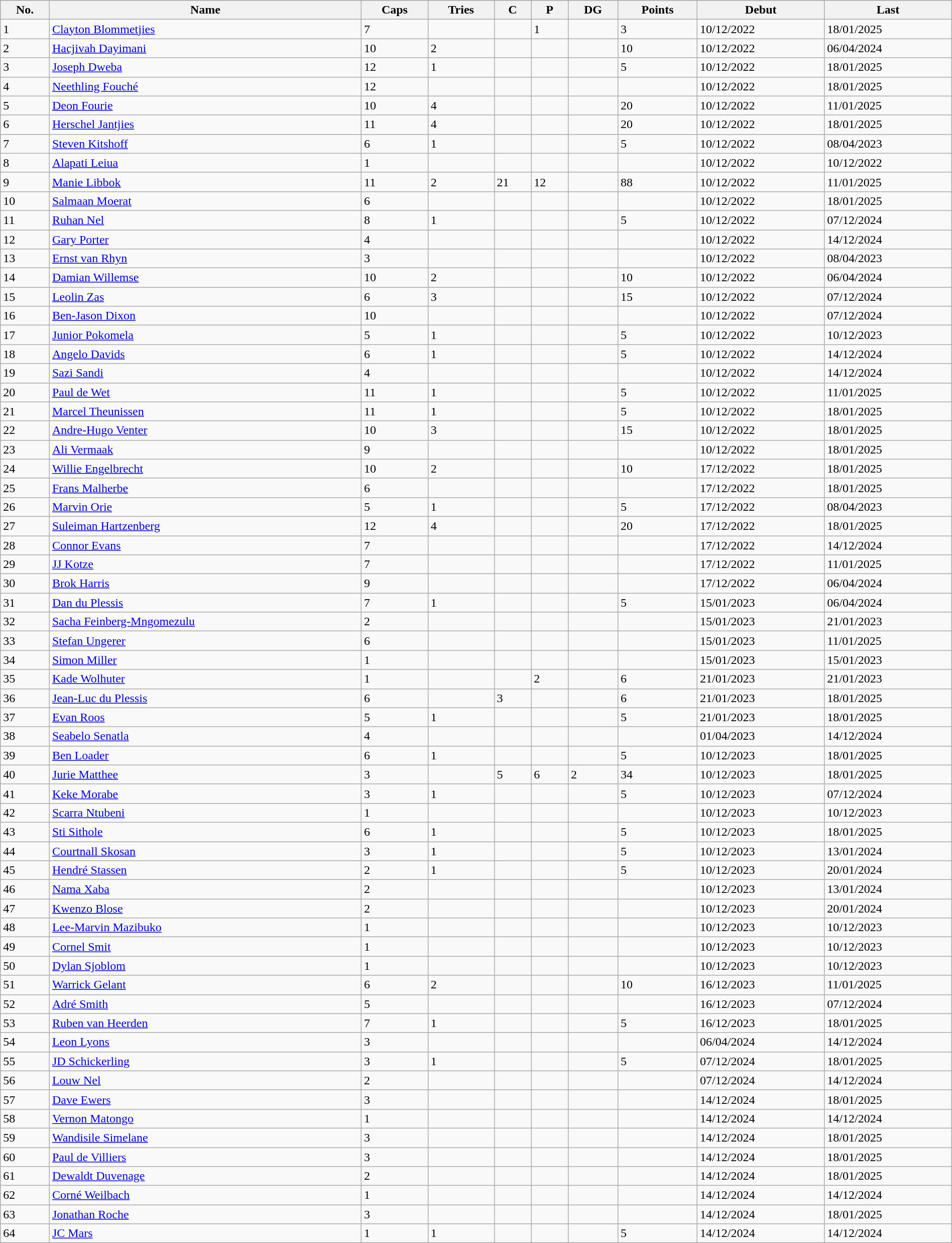<table class="wikitable sortable" style="width:100%;">
<tr style="background:#87cefa;">
<th>No.</th>
<th>Name</th>
<th>Caps</th>
<th>Tries</th>
<th>C</th>
<th>P</th>
<th>DG</th>
<th>Points</th>
<th>Debut</th>
<th>Last</th>
</tr>
<tr>
<td>1</td>
<td><a href='#'>Clayton Blommetjies</a></td>
<td>7</td>
<td></td>
<td></td>
<td>1</td>
<td></td>
<td>3</td>
<td>10/12/2022</td>
<td>18/01/2025</td>
</tr>
<tr>
<td>2</td>
<td><a href='#'>Hacjivah Dayimani</a></td>
<td>10</td>
<td>2</td>
<td></td>
<td></td>
<td></td>
<td>10</td>
<td>10/12/2022</td>
<td>06/04/2024</td>
</tr>
<tr>
<td>3</td>
<td><a href='#'>Joseph Dweba</a></td>
<td>12</td>
<td>1</td>
<td></td>
<td></td>
<td></td>
<td>5</td>
<td>10/12/2022</td>
<td>18/01/2025</td>
</tr>
<tr>
<td>4</td>
<td><a href='#'>Neethling Fouché</a></td>
<td>12</td>
<td></td>
<td></td>
<td></td>
<td></td>
<td></td>
<td>10/12/2022</td>
<td>18/01/2025</td>
</tr>
<tr>
<td>5</td>
<td><a href='#'>Deon Fourie</a></td>
<td>10</td>
<td>4</td>
<td></td>
<td></td>
<td></td>
<td>20</td>
<td>10/12/2022</td>
<td>11/01/2025</td>
</tr>
<tr>
<td>6</td>
<td><a href='#'>Herschel Jantjies</a></td>
<td>11</td>
<td>4</td>
<td></td>
<td></td>
<td></td>
<td>20</td>
<td>10/12/2022</td>
<td>18/01/2025</td>
</tr>
<tr>
<td>7</td>
<td><a href='#'>Steven Kitshoff</a></td>
<td>6</td>
<td>1</td>
<td></td>
<td></td>
<td></td>
<td>5</td>
<td>10/12/2022</td>
<td>08/04/2023</td>
</tr>
<tr>
<td>8</td>
<td><a href='#'>Alapati Leiua</a></td>
<td>1</td>
<td></td>
<td></td>
<td></td>
<td></td>
<td></td>
<td>10/12/2022</td>
<td>10/12/2022</td>
</tr>
<tr>
<td>9</td>
<td><a href='#'>Manie Libbok</a></td>
<td>11</td>
<td>2</td>
<td>21</td>
<td>12</td>
<td></td>
<td>88</td>
<td>10/12/2022</td>
<td>11/01/2025</td>
</tr>
<tr>
<td>10</td>
<td><a href='#'>Salmaan Moerat</a></td>
<td>6</td>
<td></td>
<td></td>
<td></td>
<td></td>
<td></td>
<td>10/12/2022</td>
<td>18/01/2025</td>
</tr>
<tr>
<td>11</td>
<td><a href='#'>Ruhan Nel</a></td>
<td>8</td>
<td>1</td>
<td></td>
<td></td>
<td></td>
<td>5</td>
<td>10/12/2022</td>
<td>07/12/2024</td>
</tr>
<tr>
<td>12</td>
<td><a href='#'>Gary Porter</a></td>
<td>4</td>
<td></td>
<td></td>
<td></td>
<td></td>
<td></td>
<td>10/12/2022</td>
<td>14/12/2024</td>
</tr>
<tr>
<td>13</td>
<td><a href='#'>Ernst van Rhyn</a></td>
<td>3</td>
<td></td>
<td></td>
<td></td>
<td></td>
<td></td>
<td>10/12/2022</td>
<td>08/04/2023</td>
</tr>
<tr>
<td>14</td>
<td><a href='#'>Damian Willemse</a></td>
<td>10</td>
<td>2</td>
<td></td>
<td></td>
<td></td>
<td>10</td>
<td>10/12/2022</td>
<td>06/04/2024</td>
</tr>
<tr>
<td>15</td>
<td><a href='#'>Leolin Zas</a></td>
<td>6</td>
<td>3</td>
<td></td>
<td></td>
<td></td>
<td>15</td>
<td>10/12/2022</td>
<td>07/12/2024</td>
</tr>
<tr>
<td>16</td>
<td><a href='#'>Ben-Jason Dixon</a></td>
<td>10</td>
<td></td>
<td></td>
<td></td>
<td></td>
<td></td>
<td>10/12/2022</td>
<td>07/12/2024</td>
</tr>
<tr>
<td>17</td>
<td><a href='#'>Junior Pokomela</a></td>
<td>5</td>
<td>1</td>
<td></td>
<td></td>
<td></td>
<td>5</td>
<td>10/12/2022</td>
<td>10/12/2023</td>
</tr>
<tr>
<td>18</td>
<td><a href='#'>Angelo Davids</a></td>
<td>6</td>
<td>1</td>
<td></td>
<td></td>
<td></td>
<td>5</td>
<td>10/12/2022</td>
<td>14/12/2024</td>
</tr>
<tr>
<td>19</td>
<td><a href='#'>Sazi Sandi</a></td>
<td>4</td>
<td></td>
<td></td>
<td></td>
<td></td>
<td></td>
<td>10/12/2022</td>
<td>14/12/2024</td>
</tr>
<tr>
<td>20</td>
<td><a href='#'>Paul de Wet</a></td>
<td>11</td>
<td>1</td>
<td></td>
<td></td>
<td></td>
<td>5</td>
<td>10/12/2022</td>
<td>11/01/2025</td>
</tr>
<tr>
<td>21</td>
<td><a href='#'>Marcel Theunissen</a></td>
<td>11</td>
<td>1</td>
<td></td>
<td></td>
<td></td>
<td>5</td>
<td>10/12/2022</td>
<td>18/01/2025</td>
</tr>
<tr>
<td>22</td>
<td><a href='#'>Andre-Hugo Venter</a></td>
<td>10</td>
<td>3</td>
<td></td>
<td></td>
<td></td>
<td>15</td>
<td>10/12/2022</td>
<td>18/01/2025</td>
</tr>
<tr>
<td>23</td>
<td><a href='#'>Ali Vermaak</a></td>
<td>9</td>
<td></td>
<td></td>
<td></td>
<td></td>
<td></td>
<td>10/12/2022</td>
<td>18/01/2025</td>
</tr>
<tr>
<td>24</td>
<td><a href='#'>Willie Engelbrecht</a></td>
<td>10</td>
<td>2</td>
<td></td>
<td></td>
<td></td>
<td>10</td>
<td>17/12/2022</td>
<td>18/01/2025</td>
</tr>
<tr>
<td>25</td>
<td><a href='#'>Frans Malherbe</a></td>
<td>6</td>
<td></td>
<td></td>
<td></td>
<td></td>
<td></td>
<td>17/12/2022</td>
<td>18/01/2025</td>
</tr>
<tr>
<td>26</td>
<td><a href='#'>Marvin Orie</a></td>
<td>5</td>
<td>1</td>
<td></td>
<td></td>
<td></td>
<td>5</td>
<td>17/12/2022</td>
<td>08/04/2023</td>
</tr>
<tr>
<td>27</td>
<td><a href='#'>Suleiman Hartzenberg</a></td>
<td>12</td>
<td>4</td>
<td></td>
<td></td>
<td></td>
<td>20</td>
<td>17/12/2022</td>
<td>18/01/2025</td>
</tr>
<tr>
<td>28</td>
<td><a href='#'>Connor Evans</a></td>
<td>7</td>
<td></td>
<td></td>
<td></td>
<td></td>
<td></td>
<td>17/12/2022</td>
<td>14/12/2024</td>
</tr>
<tr>
<td>29</td>
<td><a href='#'>JJ Kotze</a></td>
<td>7</td>
<td></td>
<td></td>
<td></td>
<td></td>
<td></td>
<td>17/12/2022</td>
<td>11/01/2025</td>
</tr>
<tr>
<td>30</td>
<td><a href='#'>Brok Harris</a></td>
<td>9</td>
<td></td>
<td></td>
<td></td>
<td></td>
<td></td>
<td>17/12/2022</td>
<td>06/04/2024</td>
</tr>
<tr>
<td>31</td>
<td><a href='#'>Dan du Plessis</a></td>
<td>7</td>
<td>1</td>
<td></td>
<td></td>
<td></td>
<td>5</td>
<td>15/01/2023</td>
<td>06/04/2024</td>
</tr>
<tr>
<td>32</td>
<td><a href='#'>Sacha Feinberg-Mngomezulu</a></td>
<td>2</td>
<td></td>
<td></td>
<td></td>
<td></td>
<td></td>
<td>15/01/2023</td>
<td>21/01/2023</td>
</tr>
<tr>
<td>33</td>
<td><a href='#'>Stefan Ungerer</a></td>
<td>6</td>
<td></td>
<td></td>
<td></td>
<td></td>
<td></td>
<td>15/01/2023</td>
<td>11/01/2025</td>
</tr>
<tr>
<td>34</td>
<td><a href='#'>Simon Miller</a></td>
<td>1</td>
<td></td>
<td></td>
<td></td>
<td></td>
<td></td>
<td>15/01/2023</td>
<td>15/01/2023</td>
</tr>
<tr>
<td>35</td>
<td><a href='#'>Kade Wolhuter</a></td>
<td>1</td>
<td></td>
<td></td>
<td>2</td>
<td></td>
<td>6</td>
<td>21/01/2023</td>
<td>21/01/2023</td>
</tr>
<tr>
<td>36</td>
<td><a href='#'>Jean-Luc du Plessis</a></td>
<td>6</td>
<td></td>
<td>3</td>
<td></td>
<td></td>
<td>6</td>
<td>21/01/2023</td>
<td>18/01/2025</td>
</tr>
<tr>
<td>37</td>
<td><a href='#'>Evan Roos</a></td>
<td>5</td>
<td>1</td>
<td></td>
<td></td>
<td></td>
<td>5</td>
<td>21/01/2023</td>
<td>18/01/2025</td>
</tr>
<tr>
<td>38</td>
<td><a href='#'>Seabelo Senatla</a></td>
<td>4</td>
<td></td>
<td></td>
<td></td>
<td></td>
<td></td>
<td>01/04/2023</td>
<td>14/12/2024</td>
</tr>
<tr>
<td>39</td>
<td><a href='#'>Ben Loader</a></td>
<td>6</td>
<td>1</td>
<td></td>
<td></td>
<td></td>
<td>5</td>
<td>10/12/2023</td>
<td>18/01/2025</td>
</tr>
<tr>
<td>40</td>
<td><a href='#'>Jurie Matthee</a></td>
<td>3</td>
<td></td>
<td>5</td>
<td>6</td>
<td>2</td>
<td>34</td>
<td>10/12/2023</td>
<td>18/01/2025</td>
</tr>
<tr>
<td>41</td>
<td><a href='#'>Keke Morabe</a></td>
<td>3</td>
<td>1</td>
<td></td>
<td></td>
<td></td>
<td>5</td>
<td>10/12/2023</td>
<td>07/12/2024</td>
</tr>
<tr>
<td>42</td>
<td><a href='#'>Scarra Ntubeni</a></td>
<td>1</td>
<td></td>
<td></td>
<td></td>
<td></td>
<td></td>
<td>10/12/2023</td>
<td>10/12/2023</td>
</tr>
<tr>
<td>43</td>
<td><a href='#'>Sti Sithole</a></td>
<td>6</td>
<td>1</td>
<td></td>
<td></td>
<td></td>
<td>5</td>
<td>10/12/2023</td>
<td>18/01/2025</td>
</tr>
<tr>
<td>44</td>
<td><a href='#'>Courtnall Skosan</a></td>
<td>3</td>
<td>1</td>
<td></td>
<td></td>
<td></td>
<td>5</td>
<td>10/12/2023</td>
<td>13/01/2024</td>
</tr>
<tr>
<td>45</td>
<td><a href='#'>Hendré Stassen</a></td>
<td>2</td>
<td>1</td>
<td></td>
<td></td>
<td></td>
<td>5</td>
<td>10/12/2023</td>
<td>20/01/2024</td>
</tr>
<tr>
<td>46</td>
<td><a href='#'>Nama Xaba</a></td>
<td>2</td>
<td></td>
<td></td>
<td></td>
<td></td>
<td></td>
<td>10/12/2023</td>
<td>13/01/2024</td>
</tr>
<tr>
<td>47</td>
<td><a href='#'>Kwenzo Blose</a></td>
<td>2</td>
<td></td>
<td></td>
<td></td>
<td></td>
<td></td>
<td>10/12/2023</td>
<td>20/01/2024</td>
</tr>
<tr>
<td>48</td>
<td><a href='#'>Lee-Marvin Mazibuko</a></td>
<td>1</td>
<td></td>
<td></td>
<td></td>
<td></td>
<td></td>
<td>10/12/2023</td>
<td>10/12/2023</td>
</tr>
<tr>
<td>49</td>
<td><a href='#'>Cornel Smit</a></td>
<td>1</td>
<td></td>
<td></td>
<td></td>
<td></td>
<td></td>
<td>10/12/2023</td>
<td>10/12/2023</td>
</tr>
<tr>
<td>50</td>
<td><a href='#'>Dylan Sjoblom</a></td>
<td>1</td>
<td></td>
<td></td>
<td></td>
<td></td>
<td></td>
<td>10/12/2023</td>
<td>10/12/2023</td>
</tr>
<tr>
<td>51</td>
<td><a href='#'>Warrick Gelant</a></td>
<td>6</td>
<td>2</td>
<td></td>
<td></td>
<td></td>
<td>10</td>
<td>16/12/2023</td>
<td>11/01/2025</td>
</tr>
<tr>
<td>52</td>
<td><a href='#'>Adré Smith</a></td>
<td>5</td>
<td></td>
<td></td>
<td></td>
<td></td>
<td></td>
<td>16/12/2023</td>
<td>07/12/2024</td>
</tr>
<tr>
<td>53</td>
<td><a href='#'>Ruben van Heerden</a></td>
<td>7</td>
<td>1</td>
<td></td>
<td></td>
<td></td>
<td>5</td>
<td>16/12/2023</td>
<td>18/01/2025</td>
</tr>
<tr>
<td>54</td>
<td><a href='#'>Leon Lyons</a></td>
<td>3</td>
<td></td>
<td></td>
<td></td>
<td></td>
<td></td>
<td>06/04/2024</td>
<td>14/12/2024</td>
</tr>
<tr>
<td>55</td>
<td><a href='#'>JD Schickerling</a></td>
<td>3</td>
<td>1</td>
<td></td>
<td></td>
<td></td>
<td>5</td>
<td>07/12/2024</td>
<td>18/01/2025</td>
</tr>
<tr>
<td>56</td>
<td><a href='#'>Louw Nel</a></td>
<td>2</td>
<td></td>
<td></td>
<td></td>
<td></td>
<td></td>
<td>07/12/2024</td>
<td>14/12/2024</td>
</tr>
<tr>
<td>57</td>
<td><a href='#'>Dave Ewers</a></td>
<td>3</td>
<td></td>
<td></td>
<td></td>
<td></td>
<td></td>
<td>14/12/2024</td>
<td>18/01/2025</td>
</tr>
<tr>
<td>58</td>
<td><a href='#'>Vernon Matongo</a></td>
<td>1</td>
<td></td>
<td></td>
<td></td>
<td></td>
<td></td>
<td>14/12/2024</td>
<td>14/12/2024</td>
</tr>
<tr>
<td>59</td>
<td><a href='#'>Wandisile Simelane</a></td>
<td>3</td>
<td></td>
<td></td>
<td></td>
<td></td>
<td></td>
<td>14/12/2024</td>
<td>18/01/2025</td>
</tr>
<tr>
<td>60</td>
<td><a href='#'>Paul de Villiers</a></td>
<td>3</td>
<td></td>
<td></td>
<td></td>
<td></td>
<td></td>
<td>14/12/2024</td>
<td>18/01/2025</td>
</tr>
<tr>
<td>61</td>
<td><a href='#'>Dewaldt Duvenage</a></td>
<td>2</td>
<td></td>
<td></td>
<td></td>
<td></td>
<td></td>
<td>14/12/2024</td>
<td>18/01/2025</td>
</tr>
<tr>
<td>62</td>
<td><a href='#'>Corné Weilbach</a></td>
<td>1</td>
<td></td>
<td></td>
<td></td>
<td></td>
<td></td>
<td>14/12/2024</td>
<td>14/12/2024</td>
</tr>
<tr>
<td>63</td>
<td><a href='#'>Jonathan Roche</a></td>
<td>3</td>
<td></td>
<td></td>
<td></td>
<td></td>
<td></td>
<td>14/12/2024</td>
<td>18/01/2025</td>
</tr>
<tr>
<td>64</td>
<td><a href='#'>JC Mars</a></td>
<td>1</td>
<td>1</td>
<td></td>
<td></td>
<td></td>
<td>5</td>
<td>14/12/2024</td>
<td>14/12/2024</td>
</tr>
</table>
